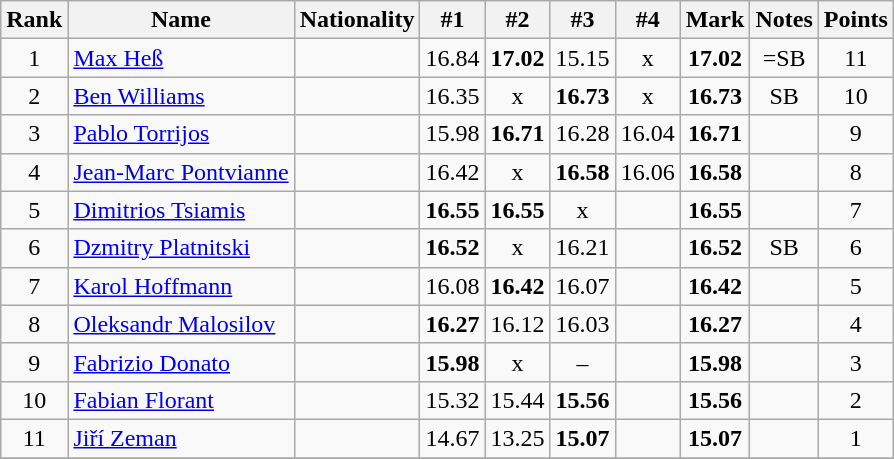<table class="wikitable sortable" style="text-align:center">
<tr>
<th>Rank</th>
<th>Name</th>
<th>Nationality</th>
<th>#1</th>
<th>#2</th>
<th>#3</th>
<th>#4</th>
<th>Mark</th>
<th>Notes</th>
<th>Points</th>
</tr>
<tr>
<td>1</td>
<td align=left><a href='#'>Max Heß</a></td>
<td align=left></td>
<td>16.84</td>
<td><strong>17.02</strong></td>
<td>15.15</td>
<td>x</td>
<td><strong>17.02</strong></td>
<td>=SB</td>
<td>11</td>
</tr>
<tr>
<td>2</td>
<td align=left><a href='#'>Ben Williams</a></td>
<td align=left></td>
<td>16.35</td>
<td>x</td>
<td><strong>16.73</strong></td>
<td>x</td>
<td><strong>16.73</strong></td>
<td>SB</td>
<td>10</td>
</tr>
<tr>
<td>3</td>
<td align=left><a href='#'>Pablo Torrijos</a></td>
<td align=left></td>
<td>15.98</td>
<td><strong>16.71</strong></td>
<td>16.28</td>
<td>16.04</td>
<td><strong>16.71</strong></td>
<td></td>
<td>9</td>
</tr>
<tr>
<td>4</td>
<td align=left><a href='#'>Jean-Marc Pontvianne</a></td>
<td align=left></td>
<td>16.42</td>
<td>x</td>
<td><strong>16.58</strong></td>
<td>16.06</td>
<td><strong>16.58</strong></td>
<td></td>
<td>8</td>
</tr>
<tr>
<td>5</td>
<td align=left><a href='#'>Dimitrios Tsiamis</a></td>
<td align=left></td>
<td><strong>16.55</strong></td>
<td><strong>16.55</strong></td>
<td>x</td>
<td></td>
<td><strong>16.55</strong></td>
<td></td>
<td>7</td>
</tr>
<tr>
<td>6</td>
<td align=left><a href='#'>Dzmitry Platnitski</a></td>
<td align=left></td>
<td><strong>16.52</strong></td>
<td>x</td>
<td>16.21</td>
<td></td>
<td><strong>16.52</strong></td>
<td>SB</td>
<td>6</td>
</tr>
<tr>
<td>7</td>
<td align=left><a href='#'>Karol Hoffmann</a></td>
<td align=left></td>
<td>16.08</td>
<td><strong>16.42</strong></td>
<td>16.07</td>
<td></td>
<td><strong>16.42</strong></td>
<td></td>
<td>5</td>
</tr>
<tr>
<td>8</td>
<td align=left><a href='#'>Oleksandr Malosilov</a></td>
<td align=left></td>
<td><strong>16.27</strong></td>
<td>16.12</td>
<td>16.03</td>
<td></td>
<td><strong>16.27</strong></td>
<td></td>
<td>4</td>
</tr>
<tr>
<td>9</td>
<td align=left><a href='#'>Fabrizio Donato</a></td>
<td align=left></td>
<td><strong>15.98</strong></td>
<td>x</td>
<td>–</td>
<td></td>
<td><strong>15.98</strong></td>
<td></td>
<td>3</td>
</tr>
<tr>
<td>10</td>
<td align=left><a href='#'>Fabian Florant</a></td>
<td align=left></td>
<td>15.32</td>
<td>15.44</td>
<td><strong>15.56</strong></td>
<td></td>
<td><strong>15.56</strong></td>
<td></td>
<td>2</td>
</tr>
<tr>
<td>11</td>
<td align=left><a href='#'>Jiří Zeman</a></td>
<td align=left></td>
<td>14.67</td>
<td>13.25</td>
<td><strong>15.07</strong></td>
<td></td>
<td><strong>15.07</strong></td>
<td></td>
<td>1</td>
</tr>
<tr>
</tr>
</table>
